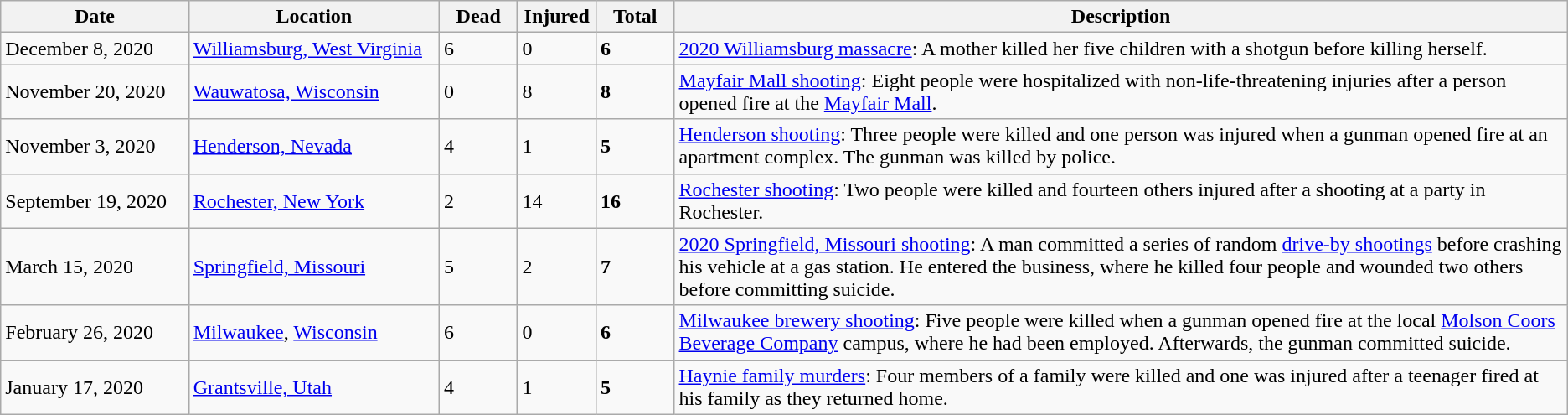<table class="wikitable sortable mw-datatable">
<tr>
<th width=12%>Date</th>
<th width=16%>Location</th>
<th width=5%>Dead</th>
<th width=5%>Injured</th>
<th width=5%>Total</th>
<th width=60%>Description</th>
</tr>
<tr>
<td>December 8, 2020</td>
<td><a href='#'>Williamsburg, West Virginia</a></td>
<td>6</td>
<td>0</td>
<td><strong>6</strong></td>
<td><a href='#'>2020 Williamsburg massacre</a>: A mother killed her five children with a shotgun before killing herself.</td>
</tr>
<tr>
<td>November 20, 2020</td>
<td><a href='#'>Wauwatosa, Wisconsin</a></td>
<td>0</td>
<td>8</td>
<td><strong>8</strong></td>
<td><a href='#'>Mayfair Mall shooting</a>: Eight people were hospitalized with non-life-threatening injuries after a person opened fire at the <a href='#'>Mayfair Mall</a>.</td>
</tr>
<tr>
<td>November 3, 2020</td>
<td><a href='#'>Henderson, Nevada</a></td>
<td>4</td>
<td>1</td>
<td><strong>5</strong></td>
<td><a href='#'>Henderson shooting</a>: Three people were killed and one person was injured when a gunman opened fire at an apartment complex. The gunman was killed by police.</td>
</tr>
<tr>
<td>September 19, 2020</td>
<td><a href='#'>Rochester, New York</a></td>
<td>2</td>
<td>14</td>
<td><strong>16</strong></td>
<td><a href='#'>Rochester shooting</a>: Two people were killed and fourteen others injured after a shooting at a party in Rochester.</td>
</tr>
<tr>
<td>March 15, 2020</td>
<td><a href='#'>Springfield, Missouri</a></td>
<td>5</td>
<td>2</td>
<td><strong>7</strong></td>
<td><a href='#'>2020 Springfield, Missouri shooting</a>: A man committed a series of random <a href='#'>drive-by shootings</a> before crashing his vehicle at a gas station. He entered the business, where he killed four people and wounded two others before committing suicide.</td>
</tr>
<tr>
<td>February 26, 2020</td>
<td><a href='#'>Milwaukee</a>, <a href='#'>Wisconsin</a></td>
<td>6</td>
<td>0</td>
<td><strong>6</strong></td>
<td><a href='#'>Milwaukee brewery shooting</a>: Five people were killed when a gunman opened fire at the local <a href='#'>Molson Coors Beverage Company</a> campus, where he had been employed. Afterwards, the gunman committed suicide.</td>
</tr>
<tr>
<td>January 17, 2020</td>
<td><a href='#'>Grantsville, Utah</a></td>
<td>4</td>
<td>1</td>
<td><strong>5</strong></td>
<td><a href='#'>Haynie family murders</a>: Four members of a family were killed and one was injured after a teenager fired at his family as they returned home.</td>
</tr>
</table>
